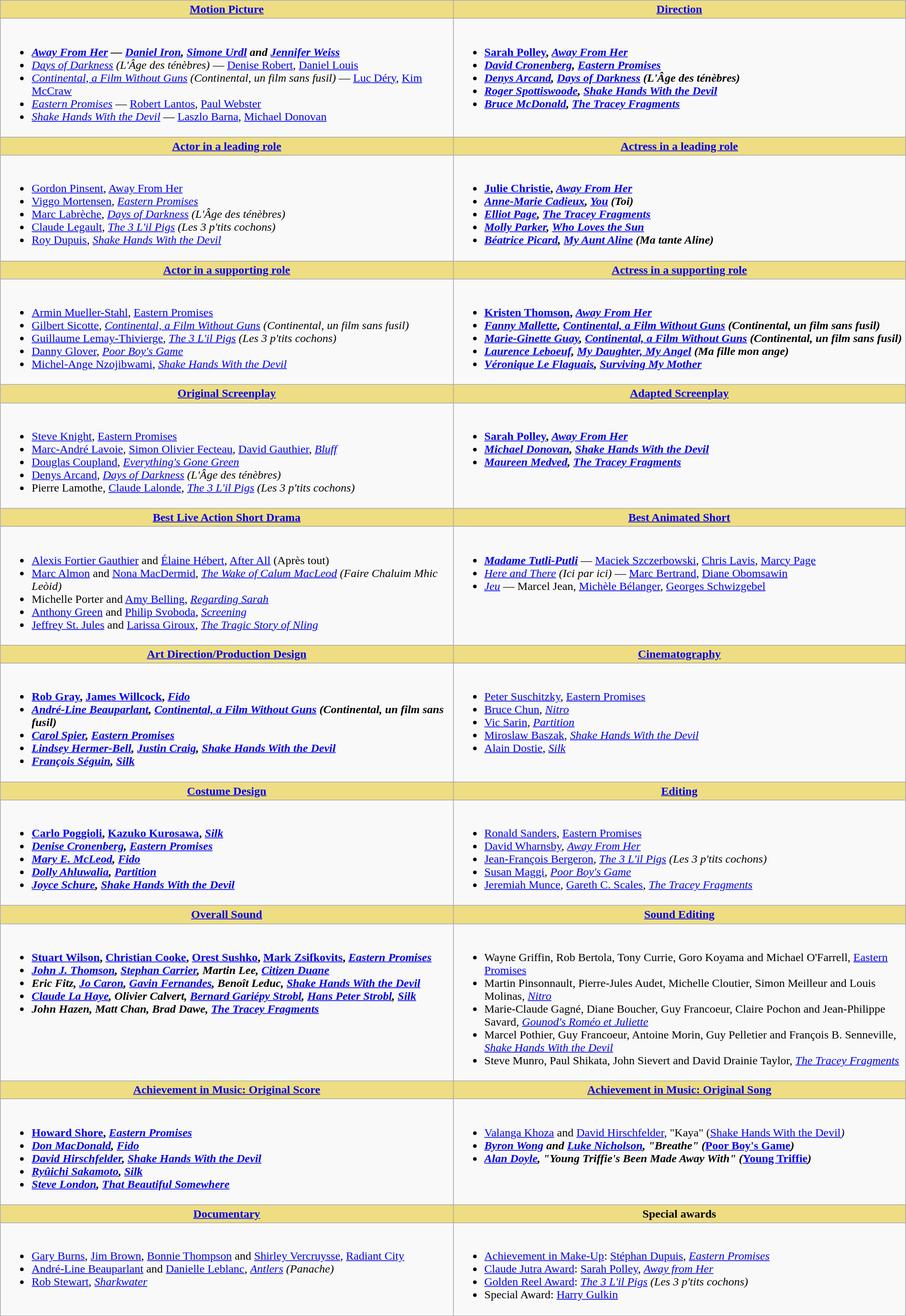<table class=wikitable width="100%">
<tr>
<th style="background:#EEDD82; width:50%"><a href='#'>Motion Picture</a></th>
<th style="background:#EEDD82; width:50%"><a href='#'>Direction</a></th>
</tr>
<tr>
<td valign="top"><br><ul><li> <strong><em><a href='#'>Away From Her</a> — <a href='#'>Daniel Iron</a>, <a href='#'>Simone Urdl</a> and <a href='#'>Jennifer Weiss</a></em></strong></li><li><em><a href='#'>Days of Darkness</a> (L'Âge des ténèbres)</em> — <a href='#'>Denise Robert</a>, <a href='#'>Daniel Louis</a></li><li><em><a href='#'>Continental, a Film Without Guns</a> (Continental, un film sans fusil)</em> — <a href='#'>Luc Déry</a>, <a href='#'>Kim McCraw</a></li><li><em><a href='#'>Eastern Promises</a></em> — <a href='#'>Robert Lantos</a>, <a href='#'>Paul Webster</a></li><li><em><a href='#'>Shake Hands With the Devil</a></em> — <a href='#'>Laszlo Barna</a>, <a href='#'>Michael Donovan</a></li></ul></td>
<td valign="top"><br><ul><li> <strong><a href='#'>Sarah Polley</a>, <em><a href='#'>Away From Her</a><strong><em></li><li><a href='#'>David Cronenberg</a>, </em><a href='#'>Eastern Promises</a><em></li><li><a href='#'>Denys Arcand</a>, </em><a href='#'>Days of Darkness</a> (L'Âge des ténèbres)<em></li><li><a href='#'>Roger Spottiswoode</a>, </em><a href='#'>Shake Hands With the Devil</a><em></li><li><a href='#'>Bruce McDonald</a>, </em><a href='#'>The Tracey Fragments</a><em></li></ul></td>
</tr>
<tr>
<th style="background:#EEDD82; width:50%"><a href='#'>Actor in a leading role</a></th>
<th style="background:#EEDD82; width:50%"><a href='#'>Actress in a leading role</a></th>
</tr>
<tr>
<td valign="top"><br><ul><li> </strong><a href='#'>Gordon Pinsent</a>, </em><a href='#'>Away From Her</a></em></strong></li><li><a href='#'>Viggo Mortensen</a>, <em><a href='#'>Eastern Promises</a></em></li><li><a href='#'>Marc Labrèche</a>, <em><a href='#'>Days of Darkness</a> (L'Âge des ténèbres)</em></li><li><a href='#'>Claude Legault</a>, <em><a href='#'>The 3 L'il Pigs</a> (Les 3 p'tits cochons)</em></li><li><a href='#'>Roy Dupuis</a>, <em><a href='#'>Shake Hands With the Devil</a></em></li></ul></td>
<td valign="top"><br><ul><li> <strong><a href='#'>Julie Christie</a>, <em><a href='#'>Away From Her</a><strong><em></li><li><a href='#'>Anne-Marie Cadieux</a>, </em><a href='#'>You</a> (Toi)<em></li><li><a href='#'>Elliot Page</a>, </em><a href='#'>The Tracey Fragments</a><em></li><li><a href='#'>Molly Parker</a>, </em><a href='#'>Who Loves the Sun</a><em></li><li><a href='#'>Béatrice Picard</a>, </em><a href='#'>My Aunt Aline</a> (Ma tante Aline)<em></li></ul></td>
</tr>
<tr>
<th style="background:#EEDD82; width:50%"><a href='#'>Actor in a supporting role</a></th>
<th style="background:#EEDD82; width:50%"><a href='#'>Actress in a supporting role</a></th>
</tr>
<tr>
<td valign="top"><br><ul><li> </strong><a href='#'>Armin Mueller-Stahl</a>, </em><a href='#'>Eastern Promises</a></em></strong></li><li><a href='#'>Gilbert Sicotte</a>, <em><a href='#'>Continental, a Film Without Guns</a> (Continental, un film sans fusil)</em></li><li><a href='#'>Guillaume Lemay-Thivierge</a>, <em><a href='#'>The 3 L'il Pigs</a> (Les 3 p'tits cochons)</em></li><li><a href='#'>Danny Glover</a>, <em><a href='#'>Poor Boy's Game</a></em></li><li><a href='#'>Michel-Ange Nzojibwami</a>, <em><a href='#'>Shake Hands With the Devil</a></em></li></ul></td>
<td valign="top"><br><ul><li> <strong><a href='#'>Kristen Thomson</a>, <em><a href='#'>Away From Her</a><strong><em></li><li><a href='#'>Fanny Mallette</a>, </em><a href='#'>Continental, a Film Without Guns</a> (Continental, un film sans fusil)<em></li><li><a href='#'>Marie-Ginette Guay</a>, </em><a href='#'>Continental, a Film Without Guns</a> (Continental, un film sans fusil)<em></li><li><a href='#'>Laurence Leboeuf</a>, </em><a href='#'>My Daughter, My Angel</a> (Ma fille mon ange)<em></li><li><a href='#'>Véronique Le Flaguais</a>, </em><a href='#'>Surviving My Mother</a><em></li></ul></td>
</tr>
<tr>
<th style="background:#EEDD82; width:50%"><a href='#'>Original Screenplay</a></th>
<th style="background:#EEDD82; width:50%"><a href='#'>Adapted Screenplay</a></th>
</tr>
<tr>
<td valign="top"><br><ul><li> </strong><a href='#'>Steve Knight</a>, </em><a href='#'>Eastern Promises</a></em></strong></li><li><a href='#'>Marc-André Lavoie</a>, <a href='#'>Simon Olivier Fecteau</a>, <a href='#'>David Gauthier</a>, <em><a href='#'>Bluff</a></em></li><li><a href='#'>Douglas Coupland</a>, <em><a href='#'>Everything's Gone Green</a></em></li><li><a href='#'>Denys Arcand</a>, <em><a href='#'>Days of Darkness</a> (L'Âge des ténèbres)</em></li><li>Pierre Lamothe, <a href='#'>Claude Lalonde</a>, <em><a href='#'>The 3 L'il Pigs</a> (Les 3 p'tits cochons)</em></li></ul></td>
<td valign="top"><br><ul><li> <strong><a href='#'>Sarah Polley</a>, <em><a href='#'>Away From Her</a><strong><em></li><li><a href='#'>Michael Donovan</a>, </em><a href='#'>Shake Hands With the Devil</a><em></li><li><a href='#'>Maureen Medved</a>, </em><a href='#'>The Tracey Fragments</a><em></li></ul></td>
</tr>
<tr>
<th style="background:#EEDD82; width:50%"><a href='#'>Best Live Action Short Drama</a></th>
<th style="background:#EEDD82; width:50%"><a href='#'>Best Animated Short</a></th>
</tr>
<tr>
<td valign="top"><br><ul><li> </strong><a href='#'>Alexis Fortier Gauthier</a> and <a href='#'>Élaine Hébert</a>, </em><a href='#'>After All</a> (Après tout)</em></strong></li><li><a href='#'>Marc Almon</a> and <a href='#'>Nona MacDermid</a>, <em><a href='#'>The Wake of Calum MacLeod</a> (Faire Chaluim Mhic Leòid)</em></li><li>Michelle Porter and <a href='#'>Amy Belling</a>, <em><a href='#'>Regarding Sarah</a></em></li><li><a href='#'>Anthony Green</a> and <a href='#'>Philip Svoboda</a>, <em><a href='#'>Screening</a></em></li><li><a href='#'>Jeffrey St. Jules</a> and <a href='#'>Larissa Giroux</a>, <em><a href='#'>The Tragic Story of Nling</a></em></li></ul></td>
<td valign="top"><br><ul><li> <strong><em><a href='#'>Madame Tutli-Putli</a></em></strong> — <a href='#'>Maciek Szczerbowski</a>, <a href='#'>Chris Lavis</a>, <a href='#'>Marcy Page</a></li><li><em><a href='#'>Here and There</a> (Ici par ici)</em> — <a href='#'>Marc Bertrand</a>, <a href='#'>Diane Obomsawin</a></li><li><em><a href='#'>Jeu</a></em> — Marcel Jean, <a href='#'>Michèle Bélanger</a>, <a href='#'>Georges Schwizgebel</a></li></ul></td>
</tr>
<tr>
<th style="background:#EEDD82; width:50%"><a href='#'>Art Direction/Production Design</a></th>
<th style="background:#EEDD82; width:50%"><a href='#'>Cinematography</a></th>
</tr>
<tr>
<td valign="top"><br><ul><li> <strong><a href='#'>Rob Gray</a>, <a href='#'>James Willcock</a>, <em><a href='#'>Fido</a><strong><em></li><li><a href='#'>André-Line Beauparlant</a>, </em><a href='#'>Continental, a Film Without Guns</a> (Continental, un film sans fusil)<em></li><li><a href='#'>Carol Spier</a>, </em><a href='#'>Eastern Promises</a><em></li><li><a href='#'>Lindsey Hermer-Bell</a>, <a href='#'>Justin Craig</a>, </em><a href='#'>Shake Hands With the Devil</a><em></li><li><a href='#'>François Séguin</a>, </em><a href='#'>Silk</a><em></li></ul></td>
<td valign="top"><br><ul><li> </strong><a href='#'>Peter Suschitzky</a>, </em><a href='#'>Eastern Promises</a></em></strong></li><li><a href='#'>Bruce Chun</a>, <em><a href='#'>Nitro</a></em></li><li><a href='#'>Vic Sarin</a>, <em><a href='#'>Partition</a></em></li><li><a href='#'>Miroslaw Baszak</a>, <em><a href='#'>Shake Hands With the Devil</a></em></li><li><a href='#'>Alain Dostie</a>, <em><a href='#'>Silk</a></em></li></ul></td>
</tr>
<tr>
<th style="background:#EEDD82; width:50%"><a href='#'>Costume Design</a></th>
<th style="background:#EEDD82; width:50%"><a href='#'>Editing</a></th>
</tr>
<tr>
<td valign="top"><br><ul><li> <strong><a href='#'>Carlo Poggioli</a>, <a href='#'>Kazuko Kurosawa</a>, <em><a href='#'>Silk</a><strong><em></li><li><a href='#'>Denise Cronenberg</a>, </em><a href='#'>Eastern Promises</a><em></li><li><a href='#'>Mary E. McLeod</a>, </em><a href='#'>Fido</a><em></li><li><a href='#'>Dolly Ahluwalia</a>, </em><a href='#'>Partition</a><em></li><li><a href='#'>Joyce Schure</a>, </em><a href='#'>Shake Hands With the Devil</a><em></li></ul></td>
<td valign="top"><br><ul><li> </strong><a href='#'>Ronald Sanders</a>, </em><a href='#'>Eastern Promises</a></em></strong></li><li><a href='#'>David Wharnsby</a>, <em><a href='#'>Away From Her</a></em></li><li><a href='#'>Jean-François Bergeron</a>, <em><a href='#'>The 3 L'il Pigs</a> (Les 3 p'tits cochons)</em></li><li><a href='#'>Susan Maggi</a>, <em><a href='#'>Poor Boy's Game</a></em></li><li><a href='#'>Jeremiah Munce</a>, <a href='#'>Gareth C. Scales</a>, <em><a href='#'>The Tracey Fragments</a></em></li></ul></td>
</tr>
<tr>
<th style="background:#EEDD82; width:50%"><a href='#'>Overall Sound</a></th>
<th style="background:#EEDD82; width:50%"><a href='#'>Sound Editing</a></th>
</tr>
<tr>
<td valign="top"><br><ul><li> <strong><a href='#'>Stuart Wilson</a>, <a href='#'>Christian Cooke</a>, <a href='#'>Orest Sushko</a>, <a href='#'>Mark Zsifkovits</a>, <em><a href='#'>Eastern Promises</a><strong><em></li><li><a href='#'>John J. Thomson</a>, <a href='#'>Stephan Carrier</a>, Martin Lee, </em><a href='#'>Citizen Duane</a><em></li><li>Eric Fitz, <a href='#'>Jo Caron</a>, <a href='#'>Gavin Fernandes</a>, Benoît Leduc, </em><a href='#'>Shake Hands With the Devil</a><em></li><li><a href='#'>Claude La Haye</a>, Olivier Calvert, <a href='#'>Bernard Gariépy Strobl</a>, <a href='#'>Hans Peter Strobl</a>, </em><a href='#'>Silk</a><em></li><li>John Hazen, Matt Chan, Brad Dawe, </em><a href='#'>The Tracey Fragments</a><em></li></ul></td>
<td valign="top"><br><ul><li> </strong>Wayne Griffin, Rob Bertola, Tony Currie, Goro Koyama and Michael O'Farrell, </em><a href='#'>Eastern Promises</a></em></strong></li><li>Martin Pinsonnault, Pierre-Jules Audet, Michelle Cloutier, Simon Meilleur and Louis Molinas, <em><a href='#'>Nitro</a></em></li><li>Marie-Claude Gagné, Diane Boucher, Guy Francoeur, Claire Pochon and Jean-Philippe Savard, <em><a href='#'>Gounod's Roméo et Juliette</a></em></li><li>Marcel Pothier, Guy Francoeur, Antoine Morin, Guy Pelletier and François B. Senneville, <em><a href='#'>Shake Hands With the Devil</a></em></li><li>Steve Munro, Paul Shikata, John Sievert and David Drainie Taylor, <em><a href='#'>The Tracey Fragments</a></em></li></ul></td>
</tr>
<tr>
<th style="background:#EEDD82; width:50%"><a href='#'>Achievement in Music: Original Score</a></th>
<th style="background:#EEDD82; width:50%"><a href='#'>Achievement in Music: Original Song</a></th>
</tr>
<tr>
<td valign="top"><br><ul><li> <strong><a href='#'>Howard Shore</a>, <em><a href='#'>Eastern Promises</a><strong><em></li><li><a href='#'>Don MacDonald</a>, </em><a href='#'>Fido</a><em></li><li><a href='#'>David Hirschfelder</a>, </em><a href='#'>Shake Hands With the Devil</a><em></li><li><a href='#'>Ryûichi Sakamoto</a>, </em><a href='#'>Silk</a><em></li><li><a href='#'>Steve London</a>, </em><a href='#'>That Beautiful Somewhere</a><em></li></ul></td>
<td valign="top"><br><ul><li> </strong><a href='#'>Valanga Khoza</a> and <a href='#'>David Hirschfelder</a>, "Kaya" (</em><a href='#'>Shake Hands With the Devil</a><em>)<strong></li><li><a href='#'>Byron Wong</a> and <a href='#'>Luke Nicholson</a>, "Breathe" (</em><a href='#'>Poor Boy's Game</a><em>)</li><li><a href='#'>Alan Doyle</a>, "Young Triffie's Been Made Away With" (</em><a href='#'>Young Triffie</a><em>)</li></ul></td>
</tr>
<tr>
<th style="background:#EEDD82; width:50%"><a href='#'>Documentary</a></th>
<th style="background:#EEDD82; width:50%">Special awards</th>
</tr>
<tr>
<td valign="top"><br><ul><li> </strong><a href='#'>Gary Burns</a>, <a href='#'>Jim Brown</a>, <a href='#'>Bonnie Thompson</a> and <a href='#'>Shirley Vercruysse</a>, </em><a href='#'>Radiant City</a></em></strong></li><li><a href='#'>André-Line Beauparlant</a> and <a href='#'>Danielle Leblanc</a>, <em><a href='#'>Antlers</a> (Panache)</em></li><li><a href='#'>Rob Stewart</a>, <em><a href='#'>Sharkwater</a></em></li></ul></td>
<td valign="top"><br><ul><li><a href='#'>Achievement in Make-Up</a>: <a href='#'>Stéphan Dupuis</a>, <em><a href='#'>Eastern Promises</a></em></li><li><a href='#'>Claude Jutra Award</a>: <a href='#'>Sarah Polley</a>, <em><a href='#'>Away from Her</a></em></li><li><a href='#'>Golden Reel Award</a>: <em><a href='#'>The 3 L'il Pigs</a> (Les 3 p'tits cochons)</em></li><li>Special Award: <a href='#'>Harry Gulkin</a></li></ul></td>
</tr>
</table>
